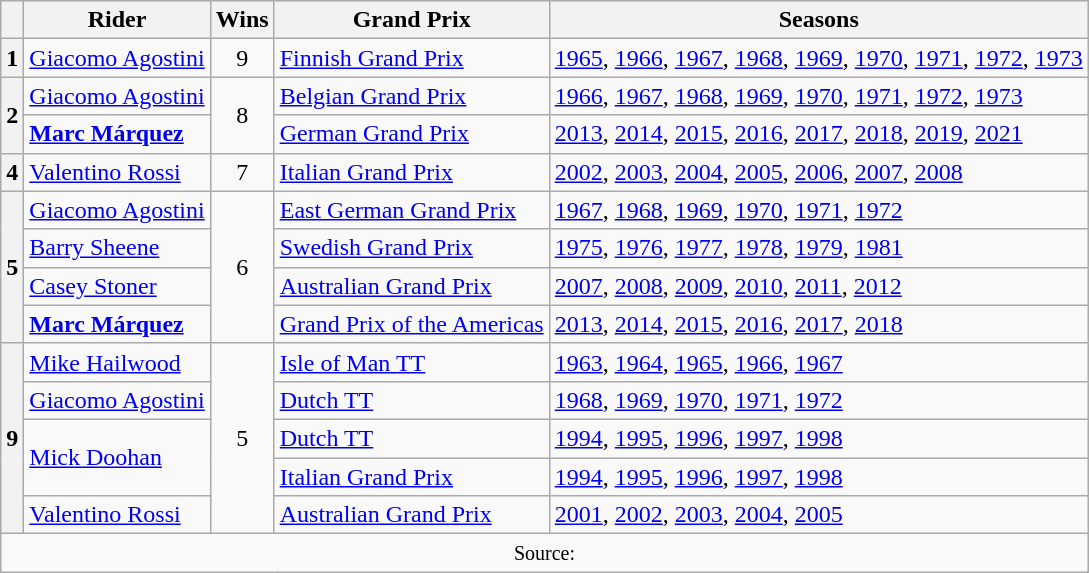<table class="wikitable">
<tr>
<th></th>
<th>Rider</th>
<th>Wins</th>
<th>Grand Prix</th>
<th>Seasons</th>
</tr>
<tr>
<th>1</th>
<td> <a href='#'>Giacomo Agostini</a></td>
<td align=center>9</td>
<td><a href='#'>Finnish Grand Prix</a></td>
<td><a href='#'>1965</a>, <a href='#'>1966</a>, <a href='#'>1967</a>, <a href='#'>1968</a>, <a href='#'>1969</a>, <a href='#'>1970</a>, <a href='#'>1971</a>, <a href='#'>1972</a>, <a href='#'>1973</a></td>
</tr>
<tr>
<th rowspan=2>2</th>
<td> <a href='#'>Giacomo Agostini</a></td>
<td align=center rowspan=2>8</td>
<td><a href='#'>Belgian Grand Prix</a></td>
<td><a href='#'>1966</a>, <a href='#'>1967</a>, <a href='#'>1968</a>, <a href='#'>1969</a>, <a href='#'>1970</a>, <a href='#'>1971</a>, <a href='#'>1972</a>, <a href='#'>1973</a></td>
</tr>
<tr>
<td> <strong><a href='#'>Marc Márquez</a></strong></td>
<td><a href='#'>German Grand Prix</a></td>
<td><a href='#'>2013</a>, <a href='#'>2014</a>, <a href='#'>2015</a>, <a href='#'>2016</a>, <a href='#'>2017</a>, <a href='#'>2018</a>, <a href='#'>2019</a>, <a href='#'>2021</a></td>
</tr>
<tr>
<th>4</th>
<td> <a href='#'>Valentino Rossi</a></td>
<td align=center>7</td>
<td><a href='#'>Italian Grand Prix</a></td>
<td><a href='#'>2002</a>, <a href='#'>2003</a>, <a href='#'>2004</a>, <a href='#'>2005</a>, <a href='#'>2006</a>, <a href='#'>2007</a>, <a href='#'>2008</a></td>
</tr>
<tr>
<th rowspan=4>5</th>
<td> <a href='#'>Giacomo Agostini</a></td>
<td align=center rowspan=4>6</td>
<td><a href='#'>East German Grand Prix</a></td>
<td><a href='#'>1967</a>, <a href='#'>1968</a>, <a href='#'>1969</a>, <a href='#'>1970</a>, <a href='#'>1971</a>, <a href='#'>1972</a></td>
</tr>
<tr>
<td> <a href='#'>Barry Sheene</a></td>
<td><a href='#'>Swedish Grand Prix</a></td>
<td><a href='#'>1975</a>, <a href='#'>1976</a>, <a href='#'>1977</a>, <a href='#'>1978</a>, <a href='#'>1979</a>, <a href='#'>1981</a></td>
</tr>
<tr>
<td> <a href='#'>Casey Stoner</a></td>
<td><a href='#'>Australian Grand Prix</a></td>
<td><a href='#'>2007</a>, <a href='#'>2008</a>, <a href='#'>2009</a>, <a href='#'>2010</a>, <a href='#'>2011</a>, <a href='#'>2012</a></td>
</tr>
<tr>
<td> <strong><a href='#'>Marc Márquez</a></strong></td>
<td><a href='#'>Grand Prix of the Americas</a></td>
<td><a href='#'>2013</a>, <a href='#'>2014</a>, <a href='#'>2015</a>, <a href='#'>2016</a>, <a href='#'>2017</a>, <a href='#'>2018</a></td>
</tr>
<tr>
<th rowspan=5>9</th>
<td> <a href='#'>Mike Hailwood</a></td>
<td align=center rowspan=5>5</td>
<td><a href='#'>Isle of Man TT</a></td>
<td><a href='#'>1963</a>, <a href='#'>1964</a>, <a href='#'>1965</a>, <a href='#'>1966</a>, <a href='#'>1967</a></td>
</tr>
<tr>
<td> <a href='#'>Giacomo Agostini</a></td>
<td><a href='#'>Dutch TT</a></td>
<td><a href='#'>1968</a>, <a href='#'>1969</a>, <a href='#'>1970</a>, <a href='#'>1971</a>, <a href='#'>1972</a></td>
</tr>
<tr>
<td rowspan=2> <a href='#'>Mick Doohan</a></td>
<td><a href='#'>Dutch TT</a></td>
<td><a href='#'>1994</a>, <a href='#'>1995</a>, <a href='#'>1996</a>, <a href='#'>1997</a>, <a href='#'>1998</a></td>
</tr>
<tr>
<td><a href='#'>Italian Grand Prix</a></td>
<td><a href='#'>1994</a>, <a href='#'>1995</a>, <a href='#'>1996</a>, <a href='#'>1997</a>, <a href='#'>1998</a></td>
</tr>
<tr>
<td> <a href='#'>Valentino Rossi</a></td>
<td><a href='#'>Australian Grand Prix</a></td>
<td><a href='#'>2001</a>, <a href='#'>2002</a>, <a href='#'>2003</a>, <a href='#'>2004</a>, <a href='#'>2005</a></td>
</tr>
<tr>
<td colspan=5 style="text-align:center;"><small>Source:</small></td>
</tr>
</table>
